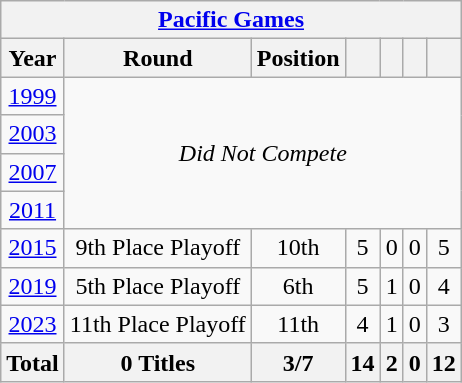<table class="wikitable" style="text-align: center;">
<tr>
<th colspan="7"><a href='#'>Pacific Games</a></th>
</tr>
<tr>
<th>Year</th>
<th>Round</th>
<th>Position</th>
<th></th>
<th></th>
<th></th>
<th></th>
</tr>
<tr>
<td> <a href='#'>1999</a></td>
<td colspan="6" rowspan="4"><em>Did Not Compete</em></td>
</tr>
<tr>
<td> <a href='#'>2003</a></td>
</tr>
<tr>
<td> <a href='#'>2007</a></td>
</tr>
<tr>
<td> <a href='#'>2011</a></td>
</tr>
<tr>
<td> <a href='#'>2015</a></td>
<td>9th Place Playoff</td>
<td>10th</td>
<td>5</td>
<td>0</td>
<td>0</td>
<td>5</td>
</tr>
<tr>
<td> <a href='#'>2019</a></td>
<td>5th Place Playoff</td>
<td>6th</td>
<td>5</td>
<td>1</td>
<td>0</td>
<td>4</td>
</tr>
<tr>
<td> <a href='#'>2023</a></td>
<td>11th Place Playoff</td>
<td>11th</td>
<td>4</td>
<td>1</td>
<td>0</td>
<td>3</td>
</tr>
<tr>
<th>Total</th>
<th>0 Titles</th>
<th>3/7</th>
<th>14</th>
<th>2</th>
<th>0</th>
<th>12</th>
</tr>
</table>
